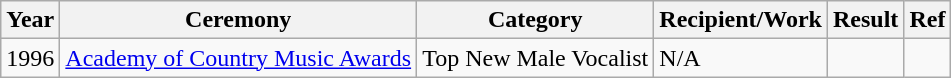<table class="wikitable">
<tr>
<th>Year</th>
<th>Ceremony</th>
<th>Category</th>
<th>Recipient/Work</th>
<th>Result</th>
<th>Ref</th>
</tr>
<tr>
<td rowspan="2">1996</td>
<td rowspan="2"><a href='#'>Academy of Country Music Awards</a></td>
<td>Top New Male Vocalist</td>
<td>N/A</td>
<td></td>
<td rowspan="2"></td>
</tr>
</table>
